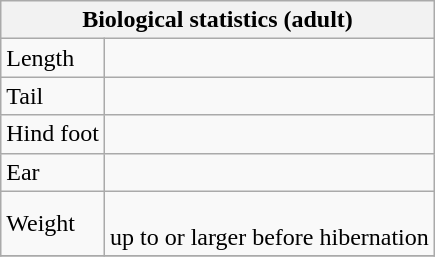<table class="wikitable">
<tr>
<th colspan="2">Biological statistics (adult)</th>
</tr>
<tr>
<td>Length</td>
<td></td>
</tr>
<tr>
<td>Tail</td>
<td></td>
</tr>
<tr>
<td>Hind foot</td>
<td></td>
</tr>
<tr>
<td>Ear</td>
<td></td>
</tr>
<tr>
<td>Weight</td>
<td><br>up to  or larger before hibernation</td>
</tr>
<tr>
</tr>
</table>
